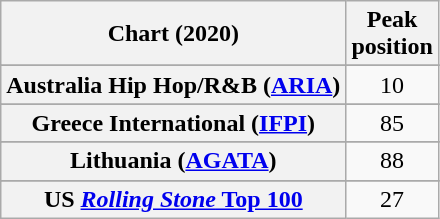<table class="wikitable sortable plainrowheaders" style="text-align:center">
<tr>
<th scope="col">Chart (2020)</th>
<th scope="col">Peak<br>position</th>
</tr>
<tr>
</tr>
<tr>
<th scope="row">Australia Hip Hop/R&B (<a href='#'>ARIA</a>)</th>
<td>10</td>
</tr>
<tr>
</tr>
<tr>
<th scope="row">Greece International (<a href='#'>IFPI</a>)</th>
<td>85</td>
</tr>
<tr>
</tr>
<tr>
<th scope="row">Lithuania (<a href='#'>AGATA</a>)</th>
<td>88</td>
</tr>
<tr>
</tr>
<tr>
</tr>
<tr>
</tr>
<tr>
</tr>
<tr>
</tr>
<tr>
</tr>
<tr>
</tr>
<tr>
<th scope="row">US <a href='#'><em>Rolling Stone</em> Top 100</a></th>
<td>27</td>
</tr>
</table>
